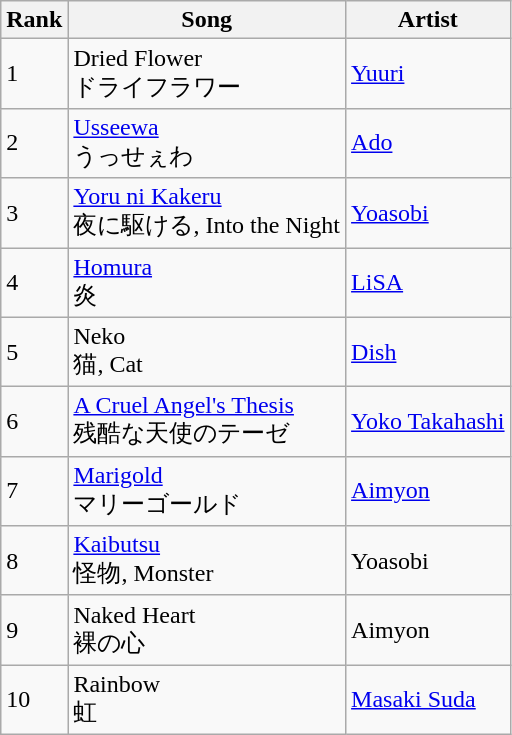<table class="wikitable">
<tr>
<th>Rank</th>
<th>Song</th>
<th>Artist</th>
</tr>
<tr>
<td>1</td>
<td>Dried Flower<br> ドライフラワー</td>
<td><a href='#'>Yuuri</a></td>
</tr>
<tr>
<td>2</td>
<td><a href='#'>Usseewa</a><br>うっせぇわ</td>
<td><a href='#'>Ado</a></td>
</tr>
<tr>
<td>3</td>
<td><a href='#'>Yoru ni Kakeru</a><br>夜に駆ける, Into the Night</td>
<td><a href='#'>Yoasobi</a></td>
</tr>
<tr>
<td>4</td>
<td><a href='#'>Homura</a><br>炎</td>
<td><a href='#'>LiSA</a></td>
</tr>
<tr>
<td>5</td>
<td>Neko<br>猫, Cat</td>
<td><a href='#'>Dish</a></td>
</tr>
<tr>
<td>6</td>
<td><a href='#'>A Cruel Angel's Thesis</a><br>残酷な天使のテーゼ</td>
<td><a href='#'>Yoko Takahashi</a></td>
</tr>
<tr>
<td>7</td>
<td><a href='#'>Marigold</a><br>マリーゴールド</td>
<td><a href='#'>Aimyon</a></td>
</tr>
<tr>
<td>8</td>
<td><a href='#'>Kaibutsu</a><br>怪物, Monster</td>
<td>Yoasobi</td>
</tr>
<tr>
<td>9</td>
<td>Naked Heart<br>裸の心</td>
<td>Aimyon</td>
</tr>
<tr>
<td>10</td>
<td>Rainbow<br>虹</td>
<td><a href='#'>Masaki Suda</a></td>
</tr>
</table>
